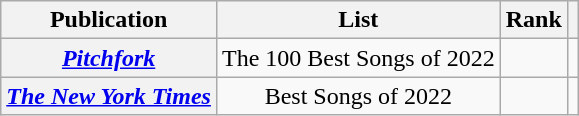<table class="wikitable sortable plainrowheaders" style="text-align:center;">
<tr>
<th>Publication</th>
<th class="unsortable">List</th>
<th>Rank</th>
<th class="unsortable"></th>
</tr>
<tr>
<th scope="row"><em><a href='#'>Pitchfork</a></em></th>
<td>The 100 Best Songs of 2022</td>
<td></td>
<td></td>
</tr>
<tr>
<th scope="row"><em><a href='#'>The New York Times</a></em></th>
<td>Best Songs of 2022</td>
<td></td>
<td></td>
</tr>
</table>
